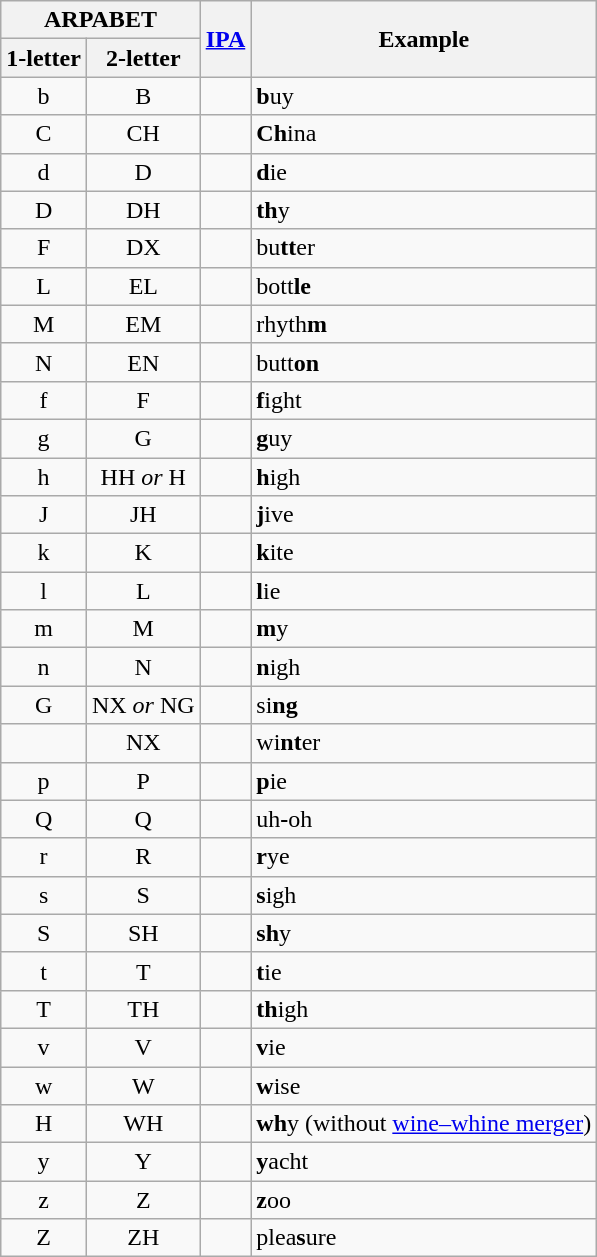<table class="wikitable sortable" style="text-align: center; float: left; margin-right: 2em;">
<tr>
<th colspan="2">ARPABET</th>
<th rowspan="2"><a href='#'>IPA</a></th>
<th rowspan="2">Example</th>
</tr>
<tr>
<th>1-letter</th>
<th>2-letter</th>
</tr>
<tr>
<td>b</td>
<td>B</td>
<td></td>
<td style="text-align:left"><strong>b</strong>uy</td>
</tr>
<tr>
<td>C</td>
<td>CH</td>
<td></td>
<td style="text-align:left"><strong>Ch</strong>ina</td>
</tr>
<tr>
<td>d</td>
<td>D</td>
<td></td>
<td style="text-align:left"><strong>d</strong>ie</td>
</tr>
<tr>
<td>D</td>
<td>DH</td>
<td></td>
<td style="text-align:left"><strong>th</strong>y</td>
</tr>
<tr>
<td>F</td>
<td>DX</td>
<td></td>
<td style="text-align:left">bu<strong>tt</strong>er</td>
</tr>
<tr>
<td>L</td>
<td>EL</td>
<td></td>
<td style="text-align:left">bott<strong>le</strong></td>
</tr>
<tr>
<td>M</td>
<td>EM</td>
<td></td>
<td style="text-align:left">rhyth<strong>m</strong></td>
</tr>
<tr>
<td>N</td>
<td>EN</td>
<td></td>
<td style="text-align:left">butt<strong>on</strong></td>
</tr>
<tr>
<td>f</td>
<td>F</td>
<td></td>
<td style="text-align:left"><strong>f</strong>ight</td>
</tr>
<tr>
<td>g</td>
<td>G</td>
<td></td>
<td style="text-align:left"><strong>g</strong>uy</td>
</tr>
<tr>
<td>h</td>
<td>HH <em>or</em> H</td>
<td></td>
<td style="text-align:left"><strong>h</strong>igh</td>
</tr>
<tr>
<td>J</td>
<td>JH</td>
<td></td>
<td style="text-align:left"><strong>j</strong>ive</td>
</tr>
<tr>
<td>k</td>
<td>K</td>
<td></td>
<td style="text-align:left"><strong>k</strong>ite</td>
</tr>
<tr>
<td>l</td>
<td>L</td>
<td></td>
<td style="text-align:left"><strong>l</strong>ie</td>
</tr>
<tr>
<td>m</td>
<td>M</td>
<td></td>
<td style="text-align:left"><strong>m</strong>y</td>
</tr>
<tr>
<td>n</td>
<td>N</td>
<td></td>
<td style="text-align:left"><strong>n</strong>igh</td>
</tr>
<tr>
<td>G</td>
<td>NX <em>or</em> NG</td>
<td></td>
<td style="text-align:left">si<strong>ng</strong></td>
</tr>
<tr>
<td></td>
<td>NX</td>
<td></td>
<td style="text-align:left">wi<strong>nt</strong>er</td>
</tr>
<tr>
<td>p</td>
<td>P</td>
<td></td>
<td style="text-align:left"><strong>p</strong>ie</td>
</tr>
<tr>
<td>Q</td>
<td>Q</td>
<td></td>
<td style="text-align:left">uh<strong>-</strong>oh</td>
</tr>
<tr>
<td>r</td>
<td>R</td>
<td></td>
<td style="text-align:left"><strong>r</strong>ye</td>
</tr>
<tr>
<td>s</td>
<td>S</td>
<td></td>
<td style="text-align:left"><strong>s</strong>igh</td>
</tr>
<tr>
<td>S</td>
<td>SH</td>
<td></td>
<td style="text-align:left"><strong>sh</strong>y</td>
</tr>
<tr>
<td>t</td>
<td>T</td>
<td></td>
<td style="text-align:left"><strong>t</strong>ie</td>
</tr>
<tr>
<td>T</td>
<td>TH</td>
<td></td>
<td style="text-align:left"><strong>th</strong>igh</td>
</tr>
<tr>
<td>v</td>
<td>V</td>
<td></td>
<td style="text-align:left"><strong>v</strong>ie</td>
</tr>
<tr>
<td>w</td>
<td>W</td>
<td></td>
<td style="text-align:left"><strong>w</strong>ise</td>
</tr>
<tr>
<td>H</td>
<td>WH</td>
<td></td>
<td style="text-align:left"><strong>wh</strong>y (without <a href='#'>wine–whine merger</a>)</td>
</tr>
<tr>
<td>y</td>
<td>Y</td>
<td></td>
<td style="text-align:left"><strong>y</strong>acht</td>
</tr>
<tr>
<td>z</td>
<td>Z</td>
<td></td>
<td style="text-align:left"><strong>z</strong>oo</td>
</tr>
<tr>
<td>Z</td>
<td>ZH</td>
<td></td>
<td style="text-align:left">plea<strong>s</strong>ure</td>
</tr>
</table>
